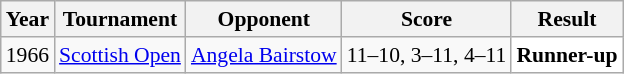<table class="sortable wikitable" style="font-size: 90%;">
<tr>
<th>Year</th>
<th>Tournament</th>
<th>Opponent</th>
<th>Score</th>
<th>Result</th>
</tr>
<tr>
<td align="center">1966</td>
<td align="left"><a href='#'>Scottish Open</a></td>
<td align="left"> <a href='#'>Angela Bairstow</a></td>
<td align="left">11–10, 3–11, 4–11</td>
<td style="text-align:left; background: white"> <strong>Runner-up</strong></td>
</tr>
</table>
